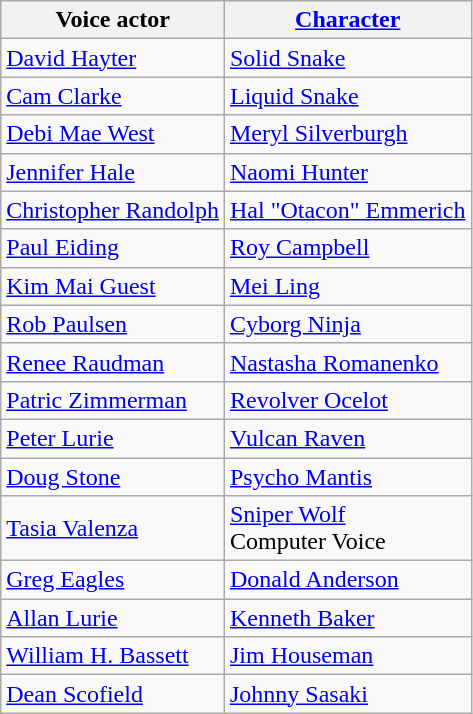<table class="wikitable">
<tr>
<th>Voice actor</th>
<th><a href='#'>Character</a></th>
</tr>
<tr>
<td><a href='#'>David Hayter</a></td>
<td><a href='#'>Solid Snake</a></td>
</tr>
<tr>
<td><a href='#'>Cam Clarke</a></td>
<td><a href='#'>Liquid Snake</a></td>
</tr>
<tr>
<td><a href='#'>Debi Mae West</a></td>
<td><a href='#'>Meryl Silverburgh</a></td>
</tr>
<tr>
<td><a href='#'>Jennifer Hale</a></td>
<td><a href='#'>Naomi Hunter</a></td>
</tr>
<tr>
<td><a href='#'>Christopher Randolph</a></td>
<td><a href='#'>Hal "Otacon" Emmerich</a></td>
</tr>
<tr>
<td><a href='#'>Paul Eiding</a></td>
<td><a href='#'>Roy Campbell</a></td>
</tr>
<tr>
<td><a href='#'>Kim Mai Guest</a></td>
<td><a href='#'>Mei Ling</a></td>
</tr>
<tr>
<td><a href='#'>Rob Paulsen</a></td>
<td><a href='#'>Cyborg Ninja</a></td>
</tr>
<tr>
<td><a href='#'>Renee Raudman</a></td>
<td><a href='#'>Nastasha Romanenko</a></td>
</tr>
<tr>
<td><a href='#'>Patric Zimmerman</a></td>
<td><a href='#'>Revolver Ocelot</a></td>
</tr>
<tr>
<td><a href='#'>Peter Lurie</a></td>
<td><a href='#'>Vulcan Raven</a></td>
</tr>
<tr>
<td><a href='#'>Doug Stone</a></td>
<td><a href='#'>Psycho Mantis</a></td>
</tr>
<tr>
<td><a href='#'>Tasia Valenza</a></td>
<td><a href='#'>Sniper Wolf</a><br>Computer Voice</td>
</tr>
<tr>
<td><a href='#'>Greg Eagles</a></td>
<td><a href='#'>Donald Anderson</a></td>
</tr>
<tr>
<td><a href='#'>Allan Lurie</a></td>
<td><a href='#'>Kenneth Baker</a></td>
</tr>
<tr>
<td><a href='#'>William H. Bassett</a></td>
<td><a href='#'>Jim Houseman</a></td>
</tr>
<tr>
<td><a href='#'>Dean Scofield</a></td>
<td><a href='#'>Johnny Sasaki</a></td>
</tr>
</table>
